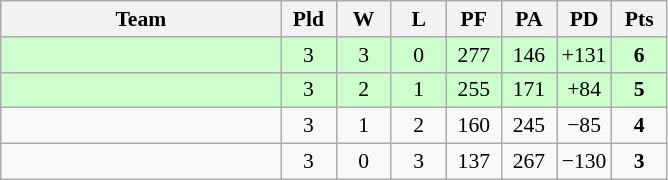<table class=wikitable style="text-align:center; font-size:90%">
<tr>
<th width=180>Team</th>
<th width=30>Pld</th>
<th width=30>W</th>
<th width=30>L</th>
<th width=30>PF</th>
<th width=30>PA</th>
<th width=30>PD</th>
<th width=30>Pts</th>
</tr>
<tr style="background:#cfc;">
<td style="text-align:left"></td>
<td>3</td>
<td>3</td>
<td>0</td>
<td>277</td>
<td>146</td>
<td>+131</td>
<td><strong>6</strong></td>
</tr>
<tr style="background:#cfc;">
<td style="text-align:left"></td>
<td>3</td>
<td>2</td>
<td>1</td>
<td>255</td>
<td>171</td>
<td>+84</td>
<td><strong>5</strong></td>
</tr>
<tr>
<td style="text-align:left"></td>
<td>3</td>
<td>1</td>
<td>2</td>
<td>160</td>
<td>245</td>
<td>−85</td>
<td><strong>4</strong></td>
</tr>
<tr>
<td style="text-align:left"></td>
<td>3</td>
<td>0</td>
<td>3</td>
<td>137</td>
<td>267</td>
<td>−130</td>
<td><strong>3</strong></td>
</tr>
</table>
